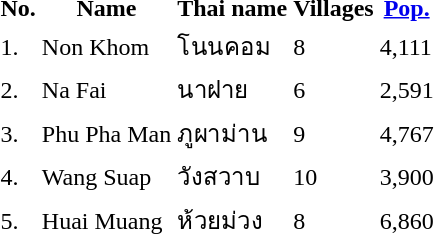<table>
<tr>
<th>No.</th>
<th>Name</th>
<th>Thai name</th>
<th>Villages</th>
<th><a href='#'>Pop.</a></th>
</tr>
<tr>
<td>1.</td>
<td>Non Khom</td>
<td>โนนคอม</td>
<td>8</td>
<td>4,111</td>
<td></td>
</tr>
<tr>
<td>2.</td>
<td>Na Fai</td>
<td>นาฝาย</td>
<td>6</td>
<td>2,591</td>
<td></td>
</tr>
<tr>
<td>3.</td>
<td>Phu Pha Man</td>
<td>ภูผาม่าน</td>
<td>9</td>
<td>4,767</td>
<td></td>
</tr>
<tr>
<td>4.</td>
<td>Wang Suap</td>
<td>วังสวาบ</td>
<td>10</td>
<td>3,900</td>
<td></td>
</tr>
<tr>
<td>5.</td>
<td>Huai Muang</td>
<td>ห้วยม่วง</td>
<td>8</td>
<td>6,860</td>
<td></td>
</tr>
</table>
